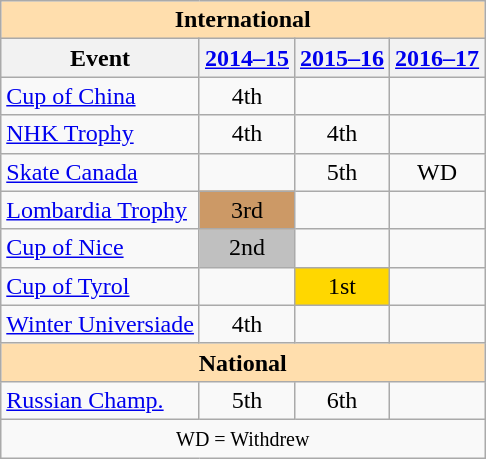<table class="wikitable" style="text-align:center">
<tr>
<th style="background-color: #ffdead; " colspan=4 align=center>International</th>
</tr>
<tr>
<th>Event</th>
<th><a href='#'>2014–15</a></th>
<th><a href='#'>2015–16</a></th>
<th><a href='#'>2016–17</a></th>
</tr>
<tr>
<td align=left> <a href='#'>Cup of China</a></td>
<td>4th</td>
<td></td>
<td></td>
</tr>
<tr>
<td align=left> <a href='#'>NHK Trophy</a></td>
<td>4th</td>
<td>4th</td>
<td></td>
</tr>
<tr>
<td align=left> <a href='#'>Skate Canada</a></td>
<td></td>
<td>5th</td>
<td>WD</td>
</tr>
<tr>
<td align=left> <a href='#'>Lombardia Trophy</a></td>
<td bgcolor=cc9966>3rd</td>
<td></td>
<td></td>
</tr>
<tr>
<td align=left><a href='#'>Cup of Nice</a></td>
<td bgcolor=silver>2nd</td>
<td></td>
<td></td>
</tr>
<tr>
<td align=left><a href='#'>Cup of Tyrol</a></td>
<td></td>
<td bgcolor=gold>1st</td>
<td></td>
</tr>
<tr>
<td align=left><a href='#'>Winter Universiade</a></td>
<td>4th</td>
<td></td>
<td></td>
</tr>
<tr>
<th style="background-color: #ffdead; " colspan=4 align=center>National</th>
</tr>
<tr>
<td align=left><a href='#'>Russian Champ.</a></td>
<td>5th</td>
<td>6th</td>
<td></td>
</tr>
<tr>
<td colspan=4 align=center><small> WD = Withdrew </small></td>
</tr>
</table>
